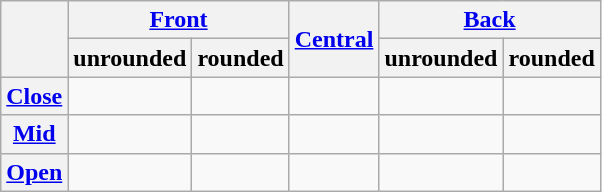<table class="wikitable" style="text-align:center">
<tr>
<th rowspan="2"></th>
<th colspan=2><a href='#'>Front</a></th>
<th rowspan="2"><a href='#'>Central</a></th>
<th colspan=2><a href='#'>Back</a></th>
</tr>
<tr class=small>
<th>unrounded</th>
<th>rounded</th>
<th>unrounded</th>
<th>rounded</th>
</tr>
<tr>
<th><a href='#'>Close</a></th>
<td></td>
<td></td>
<td></td>
<td></td>
<td></td>
</tr>
<tr>
<th><a href='#'>Mid</a></th>
<td></td>
<td></td>
<td></td>
<td></td>
<td></td>
</tr>
<tr>
<th><a href='#'>Open</a></th>
<td></td>
<td></td>
<td></td>
<td></td>
<td></td>
</tr>
</table>
